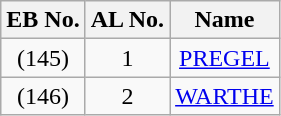<table class=wikitable style=text-align:center>
<tr>
<th>EB No.</th>
<th>AL No.</th>
<th>Name</th>
</tr>
<tr>
<td>(145)</td>
<td>1</td>
<td><a href='#'>PREGEL</a></td>
</tr>
<tr>
<td>(146)</td>
<td>2</td>
<td><a href='#'>WARTHE</a></td>
</tr>
</table>
